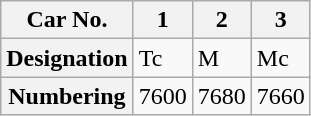<table class="wikitable">
<tr>
<th>Car No.</th>
<th>1</th>
<th>2</th>
<th>3</th>
</tr>
<tr>
<th>Designation</th>
<td>Tc</td>
<td>M</td>
<td>Mc</td>
</tr>
<tr>
<th>Numbering</th>
<td>7600</td>
<td>7680</td>
<td>7660</td>
</tr>
</table>
